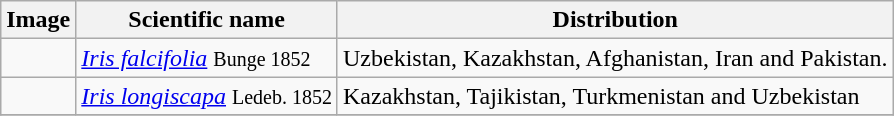<table class="wikitable">
<tr>
<th>Image</th>
<th>Scientific name</th>
<th>Distribution</th>
</tr>
<tr>
<td></td>
<td><em><a href='#'>Iris falcifolia</a></em> <small>Bunge 1852</small></td>
<td>Uzbekistan, Kazakhstan, Afghanistan, Iran and Pakistan.</td>
</tr>
<tr>
<td></td>
<td><em><a href='#'>Iris longiscapa</a></em> <small>Ledeb. 1852</small></td>
<td>Kazakhstan, Tajikistan, Turkmenistan and Uzbekistan</td>
</tr>
<tr>
</tr>
</table>
